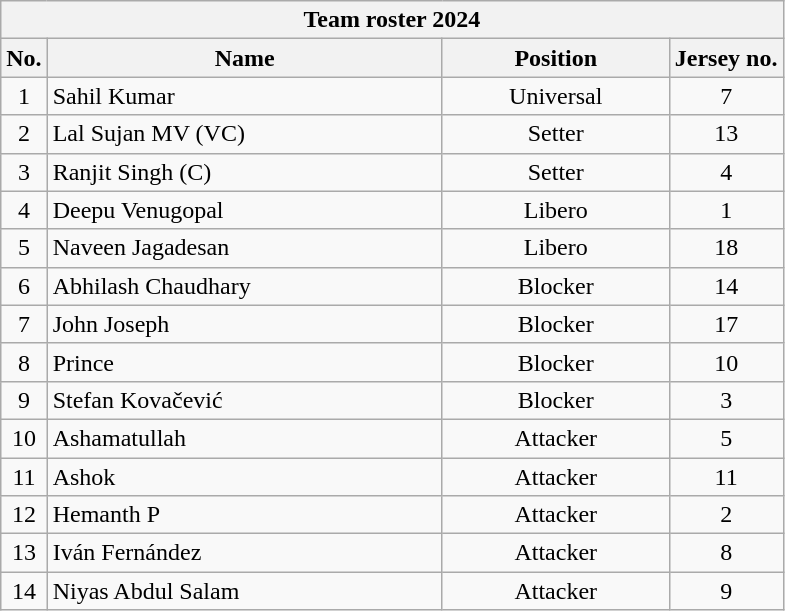<table class="wikitable sortable" style="font-size:100%; text-align:center;">
<tr>
<th colspan="6">Team roster 2024</th>
</tr>
<tr>
<th style=" text-align:center;">No.</th>
<th style=" text-align:center; width:16em">Name</th>
<th style=" text-align:center; width:9em">Position</th>
<th><strong>Jersey no.</strong></th>
</tr>
<tr>
<td>1</td>
<td align="left"> Sahil Kumar</td>
<td>Universal</td>
<td>7</td>
</tr>
<tr>
<td>2</td>
<td align="left"> Lal Sujan MV (VC)</td>
<td>Setter</td>
<td>13</td>
</tr>
<tr>
<td>3</td>
<td align="left"> Ranjit Singh (C)</td>
<td>Setter</td>
<td>4</td>
</tr>
<tr>
<td>4</td>
<td align="left"> Deepu Venugopal</td>
<td>Libero</td>
<td>1</td>
</tr>
<tr>
<td>5</td>
<td align="left"> Naveen Jagadesan</td>
<td>Libero</td>
<td>18</td>
</tr>
<tr>
<td>6</td>
<td align="left"> Abhilash Chaudhary</td>
<td>Blocker</td>
<td>14</td>
</tr>
<tr>
<td>7</td>
<td align="left"> John Joseph</td>
<td>Blocker</td>
<td>17</td>
</tr>
<tr>
<td>8</td>
<td align="left"> Prince</td>
<td>Blocker</td>
<td>10</td>
</tr>
<tr>
<td>9</td>
<td align="left"> Stefan Kovačević</td>
<td>Blocker</td>
<td>3</td>
</tr>
<tr>
<td>10</td>
<td align="left"> Ashamatullah</td>
<td>Attacker</td>
<td>5</td>
</tr>
<tr>
<td>11</td>
<td align="left"> Ashok</td>
<td>Attacker</td>
<td>11</td>
</tr>
<tr>
<td>12</td>
<td align="left"> Hemanth P</td>
<td>Attacker</td>
<td>2</td>
</tr>
<tr>
<td>13</td>
<td align="left"> Iván Fernández</td>
<td>Attacker</td>
<td>8</td>
</tr>
<tr>
<td>14</td>
<td align="left"> Niyas Abdul Salam</td>
<td>Attacker</td>
<td>9</td>
</tr>
</table>
